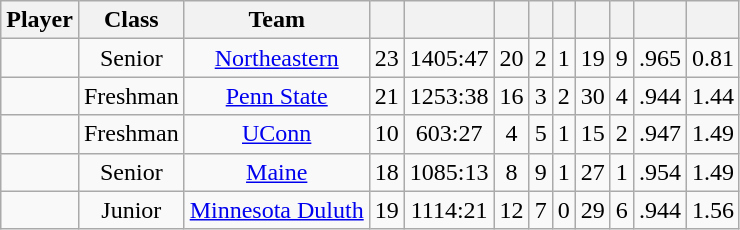<table class="wikitable sortable" style="font-size= 95%;text-align: center;">
<tr>
<th>Player</th>
<th>Class</th>
<th>Team</th>
<th></th>
<th></th>
<th></th>
<th></th>
<th></th>
<th></th>
<th></th>
<th></th>
<th></th>
</tr>
<tr>
<td></td>
<td>Senior</td>
<td><a href='#'>Northeastern</a></td>
<td>23</td>
<td>1405:47</td>
<td>20</td>
<td>2</td>
<td>1</td>
<td>19</td>
<td>9</td>
<td>.965</td>
<td>0.81</td>
</tr>
<tr>
<td></td>
<td>Freshman</td>
<td><a href='#'>Penn State</a></td>
<td>21</td>
<td>1253:38</td>
<td>16</td>
<td>3</td>
<td>2</td>
<td>30</td>
<td>4</td>
<td>.944</td>
<td>1.44</td>
</tr>
<tr>
<td></td>
<td>Freshman</td>
<td><a href='#'>UConn</a></td>
<td>10</td>
<td>603:27</td>
<td>4</td>
<td>5</td>
<td>1</td>
<td>15</td>
<td>2</td>
<td>.947</td>
<td>1.49</td>
</tr>
<tr>
<td></td>
<td>Senior</td>
<td><a href='#'>Maine</a></td>
<td>18</td>
<td>1085:13</td>
<td>8</td>
<td>9</td>
<td>1</td>
<td>27</td>
<td>1</td>
<td>.954</td>
<td>1.49</td>
</tr>
<tr>
<td></td>
<td>Junior</td>
<td><a href='#'>Minnesota Duluth</a></td>
<td>19</td>
<td>1114:21</td>
<td>12</td>
<td>7</td>
<td>0</td>
<td>29</td>
<td>6</td>
<td>.944</td>
<td>1.56</td>
</tr>
</table>
